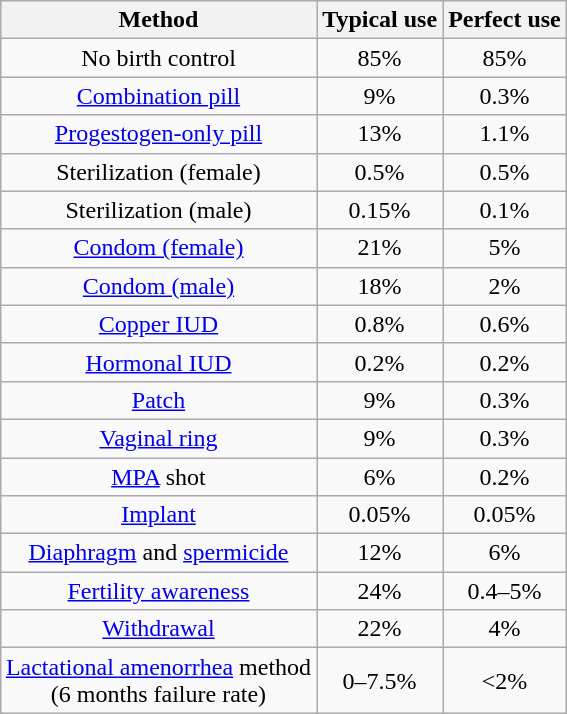<table class="wikitable sortable" style="float: right; margin-left:15px; text-align:center">
<tr>
<th>Method</th>
<th>Typical use</th>
<th>Perfect use</th>
</tr>
<tr>
<td>No birth control</td>
<td>85%</td>
<td>85%</td>
</tr>
<tr>
<td><a href='#'>Combination pill</a></td>
<td>9%</td>
<td>0.3%</td>
</tr>
<tr>
<td><a href='#'>Progestogen-only pill</a></td>
<td>13%</td>
<td>1.1%</td>
</tr>
<tr>
<td>Sterilization (female)</td>
<td>0.5%</td>
<td>0.5%</td>
</tr>
<tr>
<td>Sterilization (male)</td>
<td>0.15%</td>
<td>0.1%</td>
</tr>
<tr>
<td><a href='#'>Condom (female)</a></td>
<td>21%</td>
<td>5%</td>
</tr>
<tr>
<td><a href='#'>Condom (male)</a></td>
<td>18%</td>
<td>2%</td>
</tr>
<tr>
<td><a href='#'>Copper IUD</a></td>
<td>0.8%</td>
<td>0.6%</td>
</tr>
<tr>
<td><a href='#'>Hormonal IUD</a></td>
<td>0.2%</td>
<td>0.2%</td>
</tr>
<tr>
<td><a href='#'>Patch</a></td>
<td>9%</td>
<td>0.3%</td>
</tr>
<tr>
<td><a href='#'>Vaginal ring</a></td>
<td>9%</td>
<td>0.3%</td>
</tr>
<tr>
<td><a href='#'>MPA</a> shot</td>
<td>6%</td>
<td>0.2%</td>
</tr>
<tr>
<td><a href='#'>Implant</a></td>
<td>0.05%</td>
<td>0.05%</td>
</tr>
<tr>
<td><a href='#'>Diaphragm</a> and <a href='#'>spermicide</a></td>
<td>12%</td>
<td>6%</td>
</tr>
<tr>
<td><a href='#'>Fertility awareness</a></td>
<td>24%</td>
<td>0.4–5%</td>
</tr>
<tr>
<td><a href='#'>Withdrawal</a></td>
<td>22%</td>
<td>4%</td>
</tr>
<tr>
<td><a href='#'>Lactational amenorrhea</a> method<br> (6 months failure rate)</td>
<td>0–7.5%</td>
<td><2%</td>
</tr>
</table>
